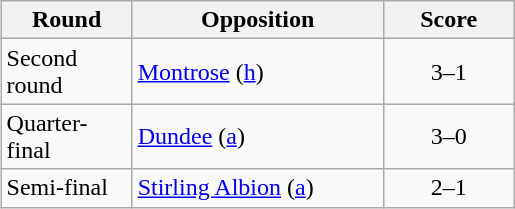<table class="wikitable" style="text-align:left;margin-left:1em;float:right">
<tr>
<th width=80>Round</th>
<th width=160>Opposition</th>
<th width=80>Score</th>
</tr>
<tr>
<td>Second round</td>
<td><a href='#'>Montrose</a> (<a href='#'>h</a>)</td>
<td align=center>3–1</td>
</tr>
<tr>
<td>Quarter-final</td>
<td><a href='#'>Dundee</a> (<a href='#'>a</a>)</td>
<td align=center>3–0</td>
</tr>
<tr>
<td>Semi-final</td>
<td><a href='#'>Stirling Albion</a> (<a href='#'>a</a>)</td>
<td align=center>2–1</td>
</tr>
</table>
